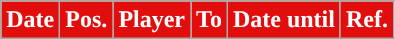<table class="wikitable plainrowheaders sortable">
<tr>
<th style="background:#e20e0e;color:#FFFFFF;">Date</th>
<th style="background:#e20e0e;color:#FFFFFF;">Pos.</th>
<th style="background:#e20e0e;color:#FFFFFF;">Player</th>
<th style="background:#e20e0e;color:#FFFFFF;">To</th>
<th style="background:#e20e0e;color:#FFFFFF;">Date until</th>
<th style="background:#e20e0e;color:#FFFFFF;">Ref.</th>
</tr>
</table>
